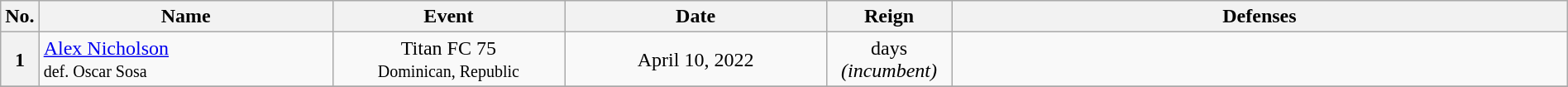<table class="wikitable" width=100%>
<tr>
<th width=1%>No.</th>
<th width=19%>Name</th>
<th width=15%>Event</th>
<th width=17%>Date</th>
<th width=8%>Reign</th>
<th width=40%>Defenses</th>
</tr>
<tr>
<th>1</th>
<td> <a href='#'> Alex Nicholson</a> <br> <small> def. Oscar Sosa</small></td>
<td align=center>Titan FC 75 <br> <small> Dominican, Republic</small></td>
<td align=center>April 10, 2022</td>
<td align=center> days<br><em>(incumbent)</em></td>
<td></td>
</tr>
<tr>
</tr>
</table>
